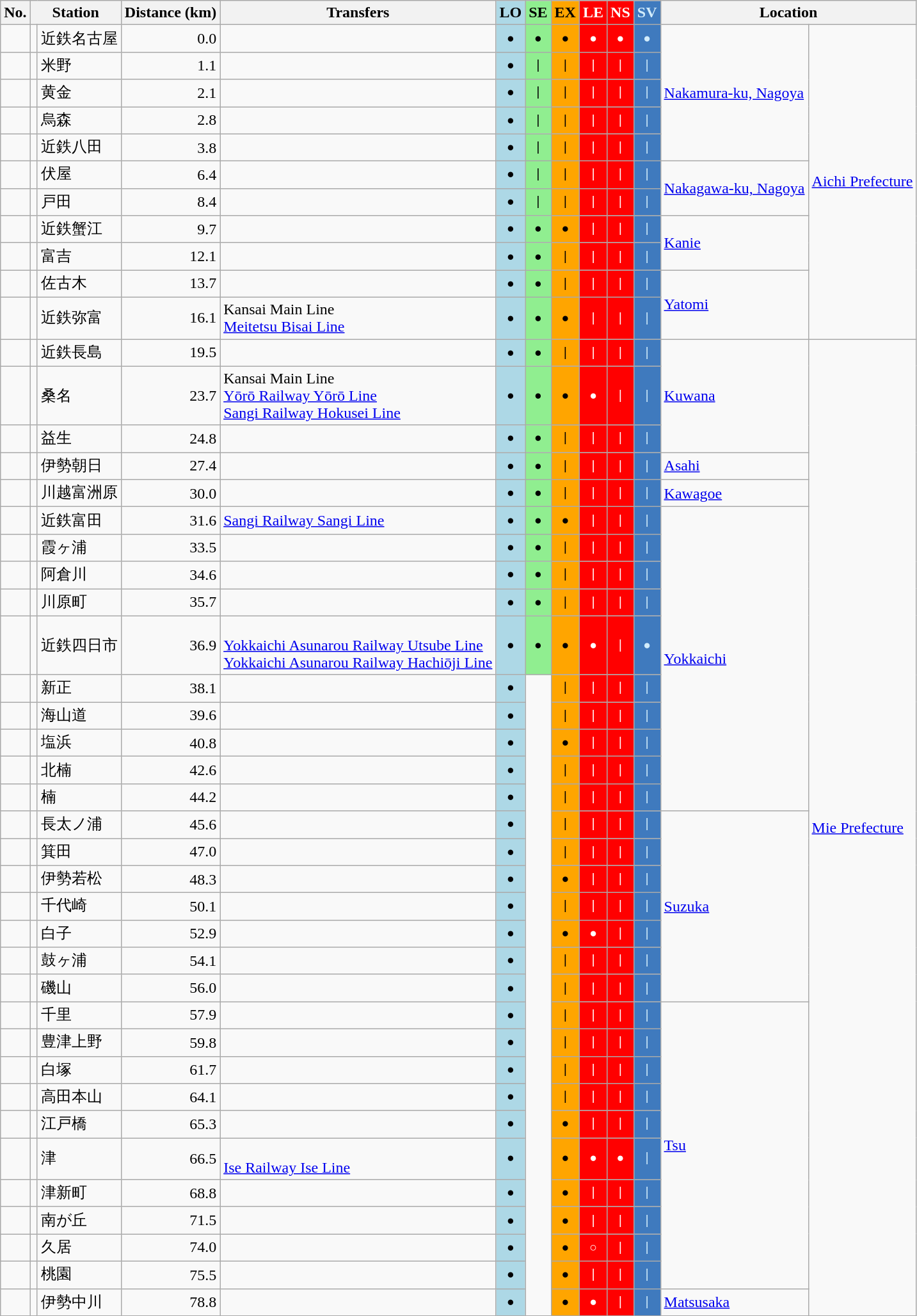<table class=wikitable>
<tr>
<th>No.</th>
<th colspan="2">Station</th>
<th>Distance (km)</th>
<th>Transfers</th>
<th style="background:lightblue; color:black;">LO</th>
<th style="background:lightgreen; color:black;">SE</th>
<th style="background:orange; color:black;">EX</th>
<th style="background:red; color:white;">LE</th>
<th style="background:red; color:white;">NS</th>
<th style="background:#3f7abe; color: #d2ecfb;">SV</th>
<th colspan="3">Location</th>
</tr>
<tr>
<td></td>
<td></td>
<td>近鉄名古屋</td>
<td style="text-align:right;">0.0</td>
<td></td>
<td style="text-align:center; font-family:monospace; background:lightblue; color:black;">●</td>
<td style="text-align:center; font-family:monospace; background:lightgreen; color:black;">●</td>
<td style="text-align:center; font-family:monospace; background:orange; color:black;">●</td>
<td style="text-align:center; font-family:monospace; background:red; color:white;">●</td>
<td style="text-align:center; font-family:monospace; background:red; color:white;">●</td>
<td style="text-align:center; font-family:monospace; background:#3f7abe; color: #d2ecfb;">●</td>
<td rowspan="5"><a href='#'>Nakamura-ku, Nagoya</a></td>
<td rowspan="11"><a href='#'>Aichi Prefecture</a></td>
</tr>
<tr>
<td></td>
<td></td>
<td>米野</td>
<td style="text-align:right;">1.1</td>
<td></td>
<td style="text-align:center; font-family:monospace; background:lightblue; color:black;">●</td>
<td style="text-align:center; font-family:monospace; background:lightgreen; color:black;">|</td>
<td style="text-align:center; font-family:monospace; background:orange; color:black;">|</td>
<td style="text-align:center; font-family:monospace; background:red; color:white;">|</td>
<td style="text-align:center; font-family:monospace; background:red; color:white;">|</td>
<td style="text-align:center; font-family:monospace; background:#3f7abe; color: #d2ecfb;">|</td>
</tr>
<tr>
<td></td>
<td></td>
<td>黄金</td>
<td style="text-align:right;">2.1</td>
<td></td>
<td style="text-align:center; font-family:monospace; background:lightblue; color:black;">●</td>
<td style="text-align:center; font-family:monospace; background:lightgreen; color:black;">|</td>
<td style="text-align:center; font-family:monospace; background:orange; color:black;">|</td>
<td style="text-align:center; font-family:monospace; background:red; color:white;">|</td>
<td style="text-align:center; font-family:monospace; background:red; color:white;">|</td>
<td style="text-align:center; font-family:monospace; background:#3f7abe; color: #d2ecfb;">|</td>
</tr>
<tr>
<td></td>
<td></td>
<td>烏森</td>
<td style="text-align:right;">2.8</td>
<td></td>
<td style="text-align:center; font-family:monospace; background:lightblue; color:black;">●</td>
<td style="text-align:center; font-family:monospace; background:lightgreen; color:black;">|</td>
<td style="text-align:center; font-family:monospace; background:orange; color:black;">|</td>
<td style="text-align:center; font-family:monospace; background:red; color:white;">|</td>
<td style="text-align:center; font-family:monospace; background:red; color:white;">|</td>
<td style="text-align:center; font-family:monospace; background:#3f7abe; color: #d2ecfb;">|</td>
</tr>
<tr>
<td></td>
<td></td>
<td>近鉄八田</td>
<td style="text-align:right;">3.8</td>
<td><br></td>
<td style="text-align:center; font-family:monospace; background:lightblue; color:black;">●</td>
<td style="text-align:center; font-family:monospace; background:lightgreen; color:black;">|</td>
<td style="text-align:center; font-family:monospace; background:orange; color:black;">|</td>
<td style="text-align:center; font-family:monospace; background:red; color:white;">|</td>
<td style="text-align:center; font-family:monospace; background:red; color:white;">|</td>
<td style="text-align:center; font-family:monospace; background:#3f7abe; color: #d2ecfb;">|</td>
</tr>
<tr>
<td></td>
<td></td>
<td>伏屋</td>
<td style="text-align:right;">6.4</td>
<td></td>
<td style="text-align:center; font-family:monospace; background:lightblue; color:black;">●</td>
<td style="text-align:center; font-family:monospace; background:lightgreen; color:black;">|</td>
<td style="text-align:center; font-family:monospace; background:orange; color:black;">|</td>
<td style="text-align:center; font-family:monospace; background:red; color:white;">|</td>
<td style="text-align:center; font-family:monospace; background:red; color:white;">|</td>
<td style="text-align:center; font-family:monospace; background:#3f7abe; color: #d2ecfb;">|</td>
<td rowspan="2"><a href='#'>Nakagawa-ku, Nagoya</a></td>
</tr>
<tr>
<td></td>
<td></td>
<td>戸田</td>
<td style="text-align:right;">8.4</td>
<td></td>
<td style="text-align:center; font-family:monospace; background:lightblue; color:black;">●</td>
<td style="text-align:center; font-family:monospace; background:lightgreen; color:black;">|</td>
<td style="text-align:center; font-family:monospace; background:orange; color:black;">|</td>
<td style="text-align:center; font-family:monospace; background:red; color:white;">|</td>
<td style="text-align:center; font-family:monospace; background:red; color:white;">|</td>
<td style="text-align:center; font-family:monospace; background:#3f7abe; color: #d2ecfb;">|</td>
</tr>
<tr>
<td></td>
<td></td>
<td>近鉄蟹江</td>
<td style="text-align:right;">9.7</td>
<td></td>
<td style="text-align:center; font-family:monospace; background:lightblue; color:black;">●</td>
<td style="text-align:center; font-family:monospace; background:lightgreen; color:black;">●</td>
<td style="text-align:center; font-family:monospace; background:orange; color:black;">●</td>
<td style="text-align:center; font-family:monospace; background:red; color:white;">|</td>
<td style="text-align:center; font-family:monospace; background:red; color:white;">|</td>
<td style="text-align:center; font-family:monospace; background:#3f7abe; color: #d2ecfb;">|</td>
<td rowspan="2"><a href='#'>Kanie</a></td>
</tr>
<tr>
<td></td>
<td></td>
<td>富吉</td>
<td style="text-align:right;">12.1</td>
<td></td>
<td style="text-align:center; font-family:monospace; background:lightblue; color:black;">●</td>
<td style="text-align:center; font-family:monospace; background:lightgreen; color:black;">●</td>
<td style="text-align:center; font-family:monospace; background:orange; color:black;">|</td>
<td style="text-align:center; font-family:monospace; background:red; color:white;">|</td>
<td style="text-align:center; font-family:monospace; background:red; color:white;">|</td>
<td style="text-align:center; font-family:monospace; background:#3f7abe; color: #d2ecfb;">|</td>
</tr>
<tr>
<td></td>
<td></td>
<td>佐古木</td>
<td style="text-align:right;">13.7</td>
<td></td>
<td style="text-align:center; font-family:monospace; background:lightblue; color:black;">●</td>
<td style="text-align:center; font-family:monospace; background:lightgreen; color:black;">●</td>
<td style="text-align:center; font-family:monospace; background:orange; color:black;">|</td>
<td style="text-align:center; font-family:monospace; background:red; color:white;">|</td>
<td style="text-align:center; font-family:monospace; background:red; color:white;">|</td>
<td style="text-align:center; font-family:monospace; background:#3f7abe; color: #d2ecfb;">|</td>
<td rowspan="2"><a href='#'>Yatomi</a></td>
</tr>
<tr>
<td></td>
<td></td>
<td>近鉄弥富</td>
<td style="text-align:right;">16.1</td>
<td> Kansai Main Line<br><a href='#'>Meitetsu Bisai Line</a></td>
<td style="text-align:center; font-family:monospace; background:lightblue; color:black;">●</td>
<td style="text-align:center; font-family:monospace; background:lightgreen; color:black;">●</td>
<td style="text-align:center; font-family:monospace; background:orange; color:black;">●</td>
<td style="text-align:center; font-family:monospace; background:red; color:white;">|</td>
<td style="text-align:center; font-family:monospace; background:red; color:white;">|</td>
<td style="text-align:center; font-family:monospace; background:#3f7abe; color: #d2ecfb;">|</td>
</tr>
<tr>
<td></td>
<td></td>
<td>近鉄長島</td>
<td style="text-align:right;">19.5</td>
<td></td>
<td style="text-align:center; font-family:monospace; background:lightblue; color:black;">●</td>
<td style="text-align:center; font-family:monospace; background:lightgreen; color:black;">●</td>
<td style="text-align:center; font-family:monospace; background:orange; color:black;">|</td>
<td style="text-align:center; font-family:monospace; background:red; color:white;">|</td>
<td style="text-align:center; font-family:monospace; background:red; color:white;">|</td>
<td style="text-align:center; font-family:monospace; background:#3f7abe; color: #d2ecfb;">|</td>
<td rowspan="3"><a href='#'>Kuwana</a></td>
<td rowspan="33"><a href='#'>Mie Prefecture</a></td>
</tr>
<tr>
<td></td>
<td></td>
<td>桑名</td>
<td style="text-align:right;">23.7</td>
<td> Kansai Main Line<br><a href='#'>Yōrō Railway Yōrō Line</a><br><a href='#'>Sangi Railway Hokusei Line</a></td>
<td style="text-align:center; font-family:monospace; background:lightblue; color:black;">●</td>
<td style="text-align:center; font-family:monospace; background:lightgreen; color:black;">●</td>
<td style="text-align:center; font-family:monospace; background:orange; color:black;">●</td>
<td style="text-align:center; font-family:monospace; background:red; color:white;">●</td>
<td style="text-align:center; font-family:monospace; background:red; color:white;">|</td>
<td style="text-align:center; font-family:monospace; background:#3f7abe; color: #d2ecfb;">|</td>
</tr>
<tr>
<td></td>
<td></td>
<td>益生</td>
<td style="text-align:right;">24.8</td>
<td></td>
<td style="text-align:center; font-family:monospace; background:lightblue; color:black;">●</td>
<td style="text-align:center; font-family:monospace; background:lightgreen; color:black;">●</td>
<td style="text-align:center; font-family:monospace; background:orange; color:black;">|</td>
<td style="text-align:center; font-family:monospace; background:red; color:white;">|</td>
<td style="text-align:center; font-family:monospace; background:red; color:white;">|</td>
<td style="text-align:center; font-family:monospace; background:#3f7abe; color: #d2ecfb;">|</td>
</tr>
<tr>
<td></td>
<td></td>
<td>伊勢朝日</td>
<td style="text-align:right;">27.4</td>
<td></td>
<td style="text-align:center; font-family:monospace; background:lightblue; color:black;">●</td>
<td style="text-align:center; font-family:monospace; background:lightgreen; color:black;">●</td>
<td style="text-align:center; font-family:monospace; background:orange; color:black;">|</td>
<td style="text-align:center; font-family:monospace; background:red; color:white;">|</td>
<td style="text-align:center; font-family:monospace; background:red; color:white;">|</td>
<td style="text-align:center; font-family:monospace; background:#3f7abe; color: #d2ecfb;">|</td>
<td><a href='#'>Asahi</a></td>
</tr>
<tr>
<td></td>
<td></td>
<td>川越富洲原</td>
<td style="text-align:right;">30.0</td>
<td></td>
<td style="text-align:center; font-family:monospace; background:lightblue; color:black;">●</td>
<td style="text-align:center; font-family:monospace; background:lightgreen; color:black;">●</td>
<td style="text-align:center; font-family:monospace; background:orange; color:black;">|</td>
<td style="text-align:center; font-family:monospace; background:red; color:white;">|</td>
<td style="text-align:center; font-family:monospace; background:red; color:white;">|</td>
<td style="text-align:center; font-family:monospace; background:#3f7abe; color: #d2ecfb;">|</td>
<td><a href='#'>Kawagoe</a></td>
</tr>
<tr>
<td></td>
<td></td>
<td>近鉄富田</td>
<td style="text-align:right;">31.6</td>
<td><a href='#'>Sangi Railway Sangi Line</a></td>
<td style="text-align:center; font-family:monospace; background:lightblue; color:black;">●</td>
<td style="text-align:center; font-family:monospace; background:lightgreen; color:black;">●</td>
<td style="text-align:center; font-family:monospace; background:orange; color:black;">●</td>
<td style="text-align:center; font-family:monospace; background:red; color:white;">|</td>
<td style="text-align:center; font-family:monospace; background:red; color:white;">|</td>
<td style="text-align:center; font-family:monospace; background:#3f7abe; color: #d2ecfb;">|</td>
<td rowspan="10"><a href='#'>Yokkaichi</a></td>
</tr>
<tr>
<td></td>
<td></td>
<td>霞ヶ浦</td>
<td style="text-align:right;">33.5</td>
<td></td>
<td style="text-align:center; font-family:monospace; background:lightblue; color:black;">●</td>
<td style="text-align:center; font-family:monospace; background:lightgreen; color:black;">●</td>
<td style="text-align:center; font-family:monospace; background:orange; color:black;">|</td>
<td style="text-align:center; font-family:monospace; background:red; color:white;">|</td>
<td style="text-align:center; font-family:monospace; background:red; color:white;">|</td>
<td style="text-align:center; font-family:monospace; background:#3f7abe; color: #d2ecfb;">|</td>
</tr>
<tr>
<td></td>
<td></td>
<td>阿倉川</td>
<td style="text-align:right;">34.6</td>
<td></td>
<td style="text-align:center; font-family:monospace; background:lightblue; color:black;">●</td>
<td style="text-align:center; font-family:monospace; background:lightgreen; color:black;">●</td>
<td style="text-align:center; font-family:monospace; background:orange; color:black;">|</td>
<td style="text-align:center; font-family:monospace; background:red; color:white;">|</td>
<td style="text-align:center; font-family:monospace; background:red; color:white;">|</td>
<td style="text-align:center; font-family:monospace; background:#3f7abe; color: #d2ecfb;">|</td>
</tr>
<tr>
<td></td>
<td></td>
<td>川原町</td>
<td style="text-align:right;">35.7</td>
<td></td>
<td style="text-align:center; font-family:monospace; background:lightblue; color:black;">●</td>
<td style="text-align:center; font-family:monospace; background:lightgreen; color:black;">●</td>
<td style="text-align:center; font-family:monospace; background:orange; color:black;">|</td>
<td style="text-align:center; font-family:monospace; background:red; color:white;">|</td>
<td style="text-align:center; font-family:monospace; background:red; color:white;">|</td>
<td style="text-align:center; font-family:monospace; background:#3f7abe; color: #d2ecfb;">|</td>
</tr>
<tr>
<td></td>
<td></td>
<td>近鉄四日市</td>
<td style="text-align:right;">36.9</td>
<td> <br><a href='#'>Yokkaichi Asunarou Railway Utsube Line</a><br><a href='#'>Yokkaichi Asunarou Railway Hachiōji Line</a></td>
<td style="text-align:center; font-family:monospace; background:lightblue; color:black;">●</td>
<td style="text-align:center; font-family:monospace; background:lightgreen; color:black;">●</td>
<td style="text-align:center; font-family:monospace; background:orange; color:black;">●</td>
<td style="text-align:center; font-family:monospace; background:red; color:white;">●</td>
<td style="text-align:center; font-family:monospace; background:red; color:white;">|</td>
<td style="text-align:center; font-family:monospace; background:#3f7abe; color: #d2ecfb;">●</td>
</tr>
<tr>
<td></td>
<td></td>
<td>新正</td>
<td style="text-align:right;">38.1</td>
<td></td>
<td style="text-align:center; font-family:monospace; background:lightblue; color:black;">●</td>
<td rowspan="23"> </td>
<td style="text-align:center; font-family:monospace; background:orange; color:black;">|</td>
<td style="text-align:center; font-family:monospace; background:red; color:white;">|</td>
<td style="text-align:center; font-family:monospace; background:red; color:white;">|</td>
<td style="text-align:center; font-family:monospace; background:#3f7abe; color: #d2ecfb;">|</td>
</tr>
<tr>
<td></td>
<td></td>
<td>海山道</td>
<td style="text-align:right;">39.6</td>
<td></td>
<td style="text-align:center; font-family:monospace; background:lightblue; color:black;">●</td>
<td style="text-align:center; font-family:monospace; background:orange; color:black;">|</td>
<td style="text-align:center; font-family:monospace; background:red; color:white;">|</td>
<td style="text-align:center; font-family:monospace; background:red; color:white;">|</td>
<td style="text-align:center; font-family:monospace; background:#3f7abe; color: #d2ecfb;">|</td>
</tr>
<tr>
<td></td>
<td></td>
<td>塩浜</td>
<td style="text-align:right;">40.8</td>
<td></td>
<td style="text-align:center; font-family:monospace; background:lightblue; color:black;">●</td>
<td style="text-align:center; font-family:monospace; background:orange; color:black;">●</td>
<td style="text-align:center; font-family:monospace; background:red; color:white;">|</td>
<td style="text-align:center; font-family:monospace; background:red; color:white;">|</td>
<td style="text-align:center; font-family:monospace; background:#3f7abe; color: #d2ecfb;">|</td>
</tr>
<tr>
<td></td>
<td></td>
<td>北楠</td>
<td style="text-align:right;">42.6</td>
<td></td>
<td style="text-align:center; font-family:monospace; background:lightblue; color:black;">●</td>
<td style="text-align:center; font-family:monospace; background:orange; color:black;">|</td>
<td style="text-align:center; font-family:monospace; background:red; color:white;">|</td>
<td style="text-align:center; font-family:monospace; background:red; color:white;">|</td>
<td style="text-align:center; font-family:monospace; background:#3f7abe; color: #d2ecfb;">|</td>
</tr>
<tr>
<td></td>
<td></td>
<td>楠</td>
<td style="text-align:right;">44.2</td>
<td></td>
<td style="text-align:center; font-family:monospace; background:lightblue; color:black;">●</td>
<td style="text-align:center; font-family:monospace; background:orange; color:black;">|</td>
<td style="text-align:center; font-family:monospace; background:red; color:white;">|</td>
<td style="text-align:center; font-family:monospace; background:red; color:white;">|</td>
<td style="text-align:center; font-family:monospace; background:#3f7abe; color: #d2ecfb;">|</td>
</tr>
<tr>
<td></td>
<td></td>
<td>長太ノ浦</td>
<td style="text-align:right;">45.6</td>
<td></td>
<td style="text-align:center; font-family:monospace; background:lightblue; color:black;">●</td>
<td style="text-align:center; font-family:monospace; background:orange; color:black;">|</td>
<td style="text-align:center; font-family:monospace; background:red; color:white;">|</td>
<td style="text-align:center; font-family:monospace; background:red; color:white;">|</td>
<td style="text-align:center; font-family:monospace; background:#3f7abe; color: #d2ecfb;">|</td>
<td rowspan="7"><a href='#'>Suzuka</a></td>
</tr>
<tr>
<td></td>
<td></td>
<td>箕田</td>
<td style="text-align:right;">47.0</td>
<td></td>
<td style="text-align:center; font-family:monospace; background:lightblue; color:black;">●</td>
<td style="text-align:center; font-family:monospace; background:orange; color:black;">|</td>
<td style="text-align:center; font-family:monospace; background:red; color:white;">|</td>
<td style="text-align:center; font-family:monospace; background:red; color:white;">|</td>
<td style="text-align:center; font-family:monospace; background:#3f7abe; color: #d2ecfb;">|</td>
</tr>
<tr>
<td></td>
<td></td>
<td>伊勢若松</td>
<td style="text-align:right;">48.3</td>
<td> </td>
<td style="text-align:center; font-family:monospace; background:lightblue; color:black;">●</td>
<td style="text-align:center; font-family:monospace; background:orange; color:black;">●</td>
<td style="text-align:center; font-family:monospace; background:red; color:white;">|</td>
<td style="text-align:center; font-family:monospace; background:red; color:white;">|</td>
<td style="text-align:center; font-family:monospace; background:#3f7abe; color: #d2ecfb;">|</td>
</tr>
<tr>
<td></td>
<td></td>
<td>千代崎</td>
<td style="text-align:right;">50.1</td>
<td></td>
<td style="text-align:center; font-family:monospace; background:lightblue; color:black;">●</td>
<td style="text-align:center; font-family:monospace; background:orange; color:black;">|</td>
<td style="text-align:center; font-family:monospace; background:red; color:white;">|</td>
<td style="text-align:center; font-family:monospace; background:red; color:white;">|</td>
<td style="text-align:center; font-family:monospace; background:#3f7abe; color: #d2ecfb;">|</td>
</tr>
<tr>
<td></td>
<td></td>
<td>白子</td>
<td style="text-align:right;">52.9</td>
<td></td>
<td style="text-align:center; font-family:monospace; background:lightblue; color:black;">●</td>
<td style="text-align:center; font-family:monospace; background:orange; color:black;">●</td>
<td style="text-align:center; font-family:monospace; background:red; color:white;">●</td>
<td style="text-align:center; font-family:monospace; background:red; color:white;">|</td>
<td style="text-align:center; font-family:monospace; background:#3f7abe; color: #d2ecfb;">|</td>
</tr>
<tr>
<td></td>
<td></td>
<td>鼓ヶ浦</td>
<td style="text-align:right;">54.1</td>
<td></td>
<td style="text-align:center; font-family:monospace; background:lightblue; color:black;">●</td>
<td style="text-align:center; font-family:monospace; background:orange; color:black;">|</td>
<td style="text-align:center; font-family:monospace; background:red; color:white;">|</td>
<td style="text-align:center; font-family:monospace; background:red; color:white;">|</td>
<td style="text-align:center; font-family:monospace; background:#3f7abe; color: #d2ecfb;">|</td>
</tr>
<tr>
<td></td>
<td></td>
<td>磯山</td>
<td style="text-align:right;">56.0</td>
<td></td>
<td style="text-align:center; font-family:monospace; background:lightblue; color:black;">●</td>
<td style="text-align:center; font-family:monospace; background:orange; color:black;">|</td>
<td style="text-align:center; font-family:monospace; background:red; color:white;">|</td>
<td style="text-align:center; font-family:monospace; background:red; color:white;">|</td>
<td style="text-align:center; font-family:monospace; background:#3f7abe; color: #d2ecfb;">|</td>
</tr>
<tr>
<td></td>
<td></td>
<td>千里</td>
<td style="text-align:right;">57.9</td>
<td></td>
<td style="text-align:center; font-family:monospace; background:lightblue; color:black;">●</td>
<td style="text-align:center; font-family:monospace; background:orange; color:black;">|</td>
<td style="text-align:center; font-family:monospace; background:red; color:white;">|</td>
<td style="text-align:center; font-family:monospace; background:red; color:white;">|</td>
<td style="text-align:center; font-family:monospace; background:#3f7abe; color: #d2ecfb;">|</td>
<td rowspan="10"><a href='#'>Tsu</a></td>
</tr>
<tr>
<td></td>
<td></td>
<td>豊津上野</td>
<td style="text-align:right;">59.8</td>
<td></td>
<td style="text-align:center; font-family:monospace; background:lightblue; color:black;">●</td>
<td style="text-align:center; font-family:monospace; background:orange; color:black;">|</td>
<td style="text-align:center; font-family:monospace; background:red; color:white;">|</td>
<td style="text-align:center; font-family:monospace; background:red; color:white;">|</td>
<td style="text-align:center; font-family:monospace; background:#3f7abe; color: #d2ecfb;">|</td>
</tr>
<tr>
<td></td>
<td></td>
<td>白塚</td>
<td style="text-align:right;">61.7</td>
<td></td>
<td style="text-align:center; font-family:monospace; background:lightblue; color:black;">●</td>
<td style="text-align:center; font-family:monospace; background:orange; color:black;">|</td>
<td style="text-align:center; font-family:monospace; background:red; color:white;">|</td>
<td style="text-align:center; font-family:monospace; background:red; color:white;">|</td>
<td style="text-align:center; font-family:monospace; background:#3f7abe; color: #d2ecfb;">|</td>
</tr>
<tr>
<td></td>
<td></td>
<td>高田本山</td>
<td style="text-align:right;">64.1</td>
<td></td>
<td style="text-align:center; font-family:monospace; background:lightblue; color:black;">●</td>
<td style="text-align:center; font-family:monospace; background:orange; color:black;">|</td>
<td style="text-align:center; font-family:monospace; background:red; color:white;">|</td>
<td style="text-align:center; font-family:monospace; background:red; color:white;">|</td>
<td style="text-align:center; font-family:monospace; background:#3f7abe; color: #d2ecfb;">|</td>
</tr>
<tr>
<td></td>
<td></td>
<td>江戸橋</td>
<td style="text-align:right;">65.3</td>
<td></td>
<td style="text-align:center; font-family:monospace; background:lightblue; color:black;">●</td>
<td style="text-align:center; font-family:monospace; background:orange; color:black;">●</td>
<td style="text-align:center; font-family:monospace; background:red; color:white;">|</td>
<td style="text-align:center; font-family:monospace; background:red; color:white;">|</td>
<td style="text-align:center; font-family:monospace; background:#3f7abe; color: #d2ecfb;">|</td>
</tr>
<tr>
<td></td>
<td></td>
<td>津</td>
<td style="text-align:right;">66.5</td>
<td><br><a href='#'>Ise Railway Ise Line</a></td>
<td style="text-align:center; font-family:monospace; background:lightblue; color:black;">●</td>
<td style="text-align:center; font-family:monospace; background:orange; color:black;">●</td>
<td style="text-align:center; font-family:monospace; background:red; color:white;">●</td>
<td style="text-align:center; font-family:monospace; background:red; color:white;">●</td>
<td style="text-align:center; font-family:monospace; background:#3f7abe; color: #d2ecfb;">|</td>
</tr>
<tr>
<td></td>
<td></td>
<td>津新町</td>
<td style="text-align:right;">68.8</td>
<td></td>
<td style="text-align:center; font-family:monospace; background:lightblue; color:black;">●</td>
<td style="text-align:center; font-family:monospace; background:orange; color:black;">●</td>
<td style="text-align:center; font-family:monospace; background:red; color:white;">|</td>
<td style="text-align:center; font-family:monospace; background:red; color:white;">|</td>
<td style="text-align:center; font-family:monospace; background:#3f7abe; color: #d2ecfb;">|</td>
</tr>
<tr>
<td></td>
<td></td>
<td>南が丘</td>
<td style="text-align:right;">71.5</td>
<td></td>
<td style="text-align:center; font-family:monospace; background:lightblue; color:black;">●</td>
<td style="text-align:center; font-family:monospace; background:orange; color:black;">●</td>
<td style="text-align:center; font-family:monospace; background:red; color:white;">|</td>
<td style="text-align:center; font-family:monospace; background:red; color:white;">|</td>
<td style="text-align:center; font-family:monospace; background:#3f7abe; color: #d2ecfb;">|</td>
</tr>
<tr>
<td></td>
<td></td>
<td>久居</td>
<td style="text-align:right;">74.0</td>
<td></td>
<td style="text-align:center; font-family:monospace; background:lightblue; color:black;">●</td>
<td style="text-align:center; font-family:monospace; background:orange; color:black;">●</td>
<td style="text-align:center; font-family:monospace; background:red; color:white;">○</td>
<td style="text-align:center; font-family:monospace; background:red; color:white;">|</td>
<td style="text-align:center; font-family:monospace; background:#3f7abe; color: #d2ecfb;">|</td>
</tr>
<tr>
<td></td>
<td></td>
<td>桃園</td>
<td style="text-align:right;">75.5</td>
<td></td>
<td style="text-align:center; font-family:monospace; background:lightblue; color:black;">●</td>
<td style="text-align:center; font-family:monospace; background:orange; color:black;">●</td>
<td style="text-align:center; font-family:monospace; background:red; color:white;">|</td>
<td style="text-align:center; font-family:monospace; background:red; color:white;">|</td>
<td style="text-align:center; font-family:monospace; background:#3f7abe; color: #d2ecfb;">|</td>
</tr>
<tr>
<td></td>
<td></td>
<td>伊勢中川</td>
<td style="text-align:right;">78.8</td>
<td> <br> </td>
<td style="text-align:center; font-family:monospace; background:lightblue; color:black;">●</td>
<td style="text-align:center; font-family:monospace; background:orange; color:black;">●</td>
<td style="text-align:center; font-family:monospace; background:red; color:white;">●</td>
<td style="text-align:center; font-family:monospace; background:red; color:white;">|</td>
<td style="text-align:center; font-family:monospace; background:#3f7abe; color: #d2ecfb;">|</td>
<td><a href='#'>Matsusaka</a></td>
</tr>
</table>
